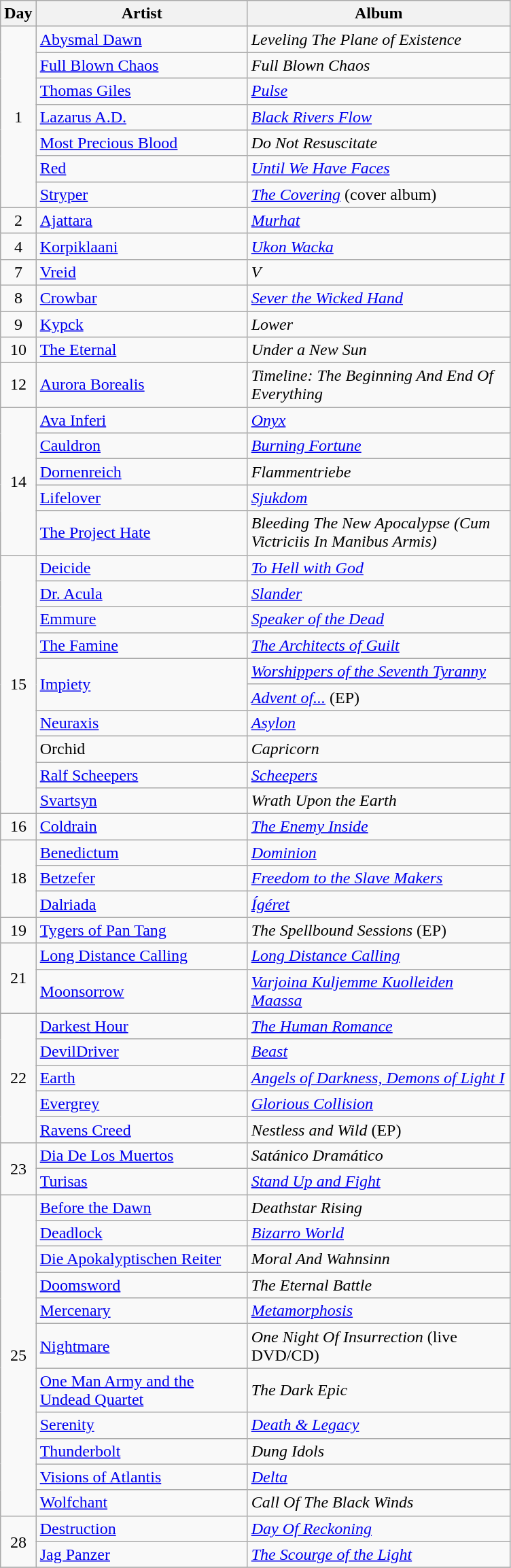<table class="wikitable" border="1">
<tr>
<th width="20">Day</th>
<th width="200">Artist</th>
<th width="250">Album</th>
</tr>
<tr>
<td align="center" rowspan="7">1</td>
<td><a href='#'>Abysmal Dawn</a></td>
<td><em>Leveling The Plane of Existence</em></td>
</tr>
<tr>
<td><a href='#'>Full Blown Chaos</a></td>
<td><em>Full Blown Chaos</em></td>
</tr>
<tr>
<td><a href='#'>Thomas Giles</a></td>
<td><em><a href='#'>Pulse</a></em></td>
</tr>
<tr>
<td><a href='#'>Lazarus A.D.</a></td>
<td><em><a href='#'>Black Rivers Flow</a></em></td>
</tr>
<tr>
<td><a href='#'>Most Precious Blood</a></td>
<td><em>Do Not Resuscitate</em></td>
</tr>
<tr>
<td><a href='#'>Red</a></td>
<td><em><a href='#'>Until We Have Faces</a></em></td>
</tr>
<tr>
<td><a href='#'>Stryper</a></td>
<td><em><a href='#'>The Covering</a></em> (cover album)</td>
</tr>
<tr>
<td align="center" rowspan="1">2</td>
<td><a href='#'>Ajattara</a></td>
<td><em><a href='#'>Murhat</a></em></td>
</tr>
<tr>
<td align="center" rowspan="1">4</td>
<td><a href='#'>Korpiklaani</a></td>
<td><em><a href='#'>Ukon Wacka</a></em></td>
</tr>
<tr>
<td align="center" rowspan="1">7</td>
<td><a href='#'>Vreid</a></td>
<td><em>V</em></td>
</tr>
<tr>
<td align="center" rowspan="1">8</td>
<td><a href='#'>Crowbar</a></td>
<td><em><a href='#'>Sever the Wicked Hand</a></em></td>
</tr>
<tr>
<td align="center" rowspan="1">9</td>
<td><a href='#'>Kypck</a></td>
<td><em>Lower</em></td>
</tr>
<tr>
<td align="center" rowspan="1">10</td>
<td><a href='#'>The Eternal</a></td>
<td><em>Under a New Sun</em></td>
</tr>
<tr>
<td align="center" rowspan="1">12</td>
<td><a href='#'>Aurora Borealis</a></td>
<td><em>Timeline: The Beginning And End Of Everything</em></td>
</tr>
<tr>
<td align="center" rowspan="5">14</td>
<td><a href='#'>Ava Inferi</a></td>
<td><em><a href='#'>Onyx</a></em></td>
</tr>
<tr>
<td><a href='#'>Cauldron</a></td>
<td><em><a href='#'>Burning Fortune</a></em></td>
</tr>
<tr>
<td><a href='#'>Dornenreich</a></td>
<td><em>Flammentriebe</em></td>
</tr>
<tr>
<td><a href='#'>Lifelover</a></td>
<td><em><a href='#'>Sjukdom</a></em></td>
</tr>
<tr>
<td><a href='#'>The Project Hate</a></td>
<td><em>Bleeding The New Apocalypse (Cum Victriciis In Manibus Armis)</em></td>
</tr>
<tr>
<td align="center" rowspan="10">15</td>
<td><a href='#'>Deicide</a></td>
<td><em><a href='#'>To Hell with God</a></em></td>
</tr>
<tr>
<td><a href='#'>Dr. Acula</a></td>
<td><em><a href='#'>Slander</a></em></td>
</tr>
<tr>
<td><a href='#'>Emmure</a></td>
<td><em><a href='#'>Speaker of the Dead</a></em></td>
</tr>
<tr>
<td><a href='#'>The Famine</a></td>
<td><em><a href='#'>The Architects of Guilt</a></em></td>
</tr>
<tr>
<td rowspan="2"><a href='#'>Impiety</a></td>
<td><em><a href='#'>Worshippers of the Seventh Tyranny</a></em></td>
</tr>
<tr>
<td><em><a href='#'>Advent of...</a></em> (EP)</td>
</tr>
<tr>
<td><a href='#'>Neuraxis</a></td>
<td><em><a href='#'>Asylon</a></em></td>
</tr>
<tr>
<td>Orchid</td>
<td><em>Capricorn</em></td>
</tr>
<tr>
<td><a href='#'>Ralf Scheepers</a></td>
<td><em><a href='#'>Scheepers</a></em></td>
</tr>
<tr>
<td><a href='#'>Svartsyn</a></td>
<td><em>Wrath Upon the Earth</em></td>
</tr>
<tr>
<td align="center" rowspan="1">16</td>
<td><a href='#'>Coldrain</a></td>
<td><em><a href='#'>The Enemy Inside</a></em></td>
</tr>
<tr>
<td align="center" rowspan="3">18</td>
<td><a href='#'>Benedictum</a></td>
<td><em><a href='#'>Dominion</a></em></td>
</tr>
<tr>
<td><a href='#'>Betzefer</a></td>
<td><em><a href='#'>Freedom to the Slave Makers</a></em></td>
</tr>
<tr>
<td><a href='#'>Dalriada</a></td>
<td><em><a href='#'>Ígéret</a></em></td>
</tr>
<tr>
<td align="center" rowspan="1">19</td>
<td><a href='#'>Tygers of Pan Tang</a></td>
<td><em>The Spellbound Sessions</em> (EP)</td>
</tr>
<tr>
<td align="center" rowspan="2">21</td>
<td><a href='#'>Long Distance Calling</a></td>
<td><em><a href='#'>Long Distance Calling</a></em></td>
</tr>
<tr>
<td><a href='#'>Moonsorrow</a></td>
<td><em><a href='#'>Varjoina Kuljemme Kuolleiden Maassa</a></em></td>
</tr>
<tr>
<td align="center" rowspan="5">22</td>
<td><a href='#'>Darkest Hour</a></td>
<td><em><a href='#'>The Human Romance</a></em></td>
</tr>
<tr>
<td><a href='#'>DevilDriver</a></td>
<td><em><a href='#'>Beast</a></em></td>
</tr>
<tr>
<td><a href='#'>Earth</a></td>
<td><em><a href='#'>Angels of Darkness, Demons of Light I</a></em></td>
</tr>
<tr>
<td><a href='#'>Evergrey</a></td>
<td><em><a href='#'>Glorious Collision</a></em></td>
</tr>
<tr>
<td><a href='#'>Ravens Creed</a></td>
<td><em>Nestless and Wild</em> (EP)</td>
</tr>
<tr>
<td align="center" rowspan="2">23</td>
<td><a href='#'>Dia De Los Muertos</a></td>
<td><em>Satánico Dramático</em></td>
</tr>
<tr>
<td><a href='#'>Turisas</a></td>
<td><em><a href='#'>Stand Up and Fight</a></em></td>
</tr>
<tr>
<td align="center" rowspan="11">25</td>
<td><a href='#'>Before the Dawn</a></td>
<td><em>Deathstar Rising</em></td>
</tr>
<tr>
<td><a href='#'>Deadlock</a></td>
<td><em><a href='#'>Bizarro World</a></em></td>
</tr>
<tr>
<td><a href='#'>Die Apokalyptischen Reiter</a></td>
<td><em>Moral And Wahnsinn</em></td>
</tr>
<tr>
<td><a href='#'>Doomsword</a></td>
<td><em>The Eternal Battle</em></td>
</tr>
<tr>
<td><a href='#'>Mercenary</a></td>
<td><em><a href='#'>Metamorphosis</a></em></td>
</tr>
<tr>
<td><a href='#'>Nightmare</a></td>
<td><em>One Night Of Insurrection</em> (live DVD/CD)</td>
</tr>
<tr>
<td><a href='#'>One Man Army and the Undead Quartet</a></td>
<td><em>The Dark Epic</em></td>
</tr>
<tr>
<td><a href='#'>Serenity</a></td>
<td><em><a href='#'>Death & Legacy</a></em></td>
</tr>
<tr>
<td><a href='#'>Thunderbolt</a></td>
<td><em>Dung Idols</em></td>
</tr>
<tr>
<td><a href='#'>Visions of Atlantis</a></td>
<td><em><a href='#'>Delta</a></em></td>
</tr>
<tr>
<td><a href='#'>Wolfchant</a></td>
<td><em>Call Of The Black Winds</em></td>
</tr>
<tr>
<td align="center" rowspan="2">28</td>
<td><a href='#'>Destruction</a></td>
<td><em><a href='#'>Day Of Reckoning</a></em></td>
</tr>
<tr>
<td><a href='#'>Jag Panzer</a></td>
<td><em><a href='#'>The Scourge of the Light</a></em></td>
</tr>
<tr>
</tr>
</table>
